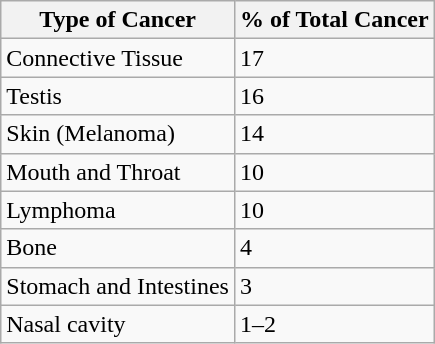<table class="wikitable">
<tr>
<th>Type of Cancer</th>
<th>% of Total Cancer</th>
</tr>
<tr>
<td>Connective Tissue</td>
<td>17</td>
</tr>
<tr>
<td>Testis</td>
<td>16</td>
</tr>
<tr>
<td>Skin (Melanoma)</td>
<td>14</td>
</tr>
<tr>
<td>Mouth and Throat</td>
<td>10</td>
</tr>
<tr>
<td>Lymphoma</td>
<td>10</td>
</tr>
<tr>
<td>Bone</td>
<td>4</td>
</tr>
<tr>
<td>Stomach and Intestines</td>
<td>3</td>
</tr>
<tr>
<td>Nasal cavity</td>
<td>1–2</td>
</tr>
</table>
